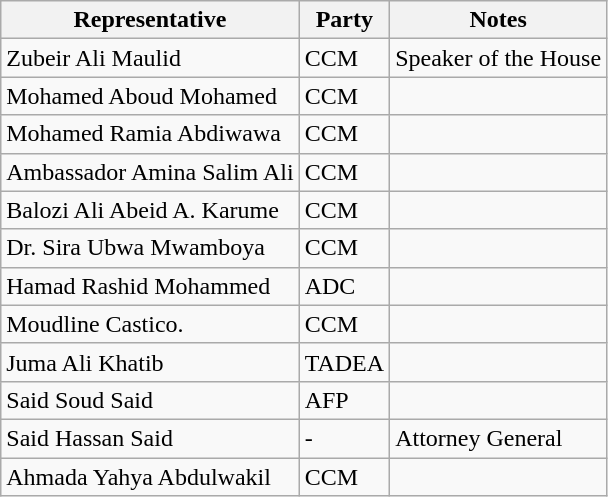<table class="wikitable sortable">
<tr>
<th>Representative</th>
<th>Party</th>
<th>Notes</th>
</tr>
<tr>
<td>Zubeir Ali Maulid</td>
<td>CCM</td>
<td>Speaker of the House</td>
</tr>
<tr>
<td>Mohamed Aboud Mohamed</td>
<td>CCM</td>
<td></td>
</tr>
<tr>
<td>Mohamed Ramia Abdiwawa</td>
<td>CCM</td>
<td></td>
</tr>
<tr>
<td>Ambassador Amina Salim Ali</td>
<td>CCM</td>
<td></td>
</tr>
<tr>
<td>Balozi Ali Abeid A. Karume</td>
<td>CCM</td>
<td></td>
</tr>
<tr>
<td>Dr. Sira Ubwa Mwamboya</td>
<td>CCM</td>
<td></td>
</tr>
<tr>
<td>Hamad Rashid Mohammed</td>
<td>ADC</td>
<td></td>
</tr>
<tr>
<td>Moudline Castico.</td>
<td>CCM</td>
<td></td>
</tr>
<tr>
<td>Juma Ali Khatib</td>
<td>TADEA</td>
<td></td>
</tr>
<tr>
<td>Said Soud Said</td>
<td>AFP</td>
<td></td>
</tr>
<tr>
<td>Said Hassan Said</td>
<td>-</td>
<td>Attorney General</td>
</tr>
<tr>
<td>Ahmada Yahya Abdulwakil</td>
<td>CCM</td>
<td></td>
</tr>
</table>
